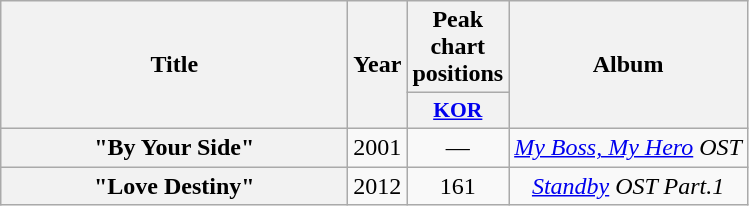<table class="wikitable plainrowheaders" style="text-align:center;">
<tr>
<th scope="col" rowspan="2" style="width:14em;">Title</th>
<th scope="col" rowspan="2">Year</th>
<th scope="col" colspan="1">Peak chart positions</th>
<th scope="col" rowspan="2">Album</th>
</tr>
<tr>
<th scope="col" style="width:3em;font-size:90%;"><a href='#'>KOR</a><br></th>
</tr>
<tr>
<th scope="row">"By Your Side"</th>
<td>2001</td>
<td>—</td>
<td><em><a href='#'>My Boss, My Hero</a> OST</em></td>
</tr>
<tr>
<th scope="row">"Love Destiny"</th>
<td>2012</td>
<td>161</td>
<td><em><a href='#'>Standby</a> OST Part.1</em></td>
</tr>
</table>
